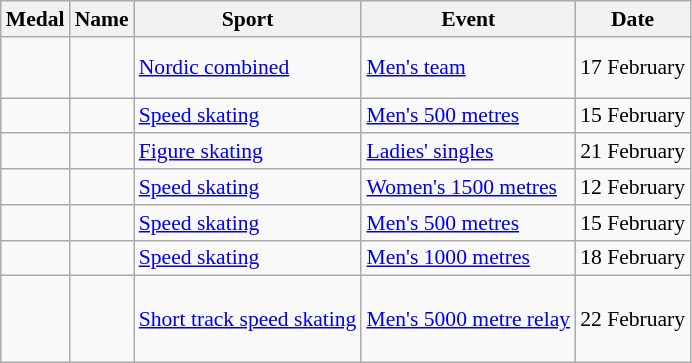<table class="wikitable sortable" style="font-size:90%;">
<tr>
<th>Medal</th>
<th>Name</th>
<th>Sport</th>
<th>Event</th>
<th>Date</th>
</tr>
<tr>
<td></td>
<td> <br>  <br> </td>
<td><a href='#'>Nordic combined</a></td>
<td><a href='#'>Men's team</a></td>
<td>17 February</td>
</tr>
<tr>
<td></td>
<td></td>
<td><a href='#'>Speed skating</a></td>
<td><a href='#'>Men's 500 metres</a></td>
<td>15 February</td>
</tr>
<tr>
<td></td>
<td></td>
<td><a href='#'>Figure skating</a></td>
<td><a href='#'>Ladies' singles</a></td>
<td>21 February</td>
</tr>
<tr>
<td></td>
<td></td>
<td><a href='#'>Speed skating</a></td>
<td><a href='#'>Women's 1500 metres</a></td>
<td>12 February</td>
</tr>
<tr>
<td></td>
<td></td>
<td><a href='#'>Speed skating</a></td>
<td><a href='#'>Men's 500 metres</a></td>
<td>15 February</td>
</tr>
<tr>
<td></td>
<td></td>
<td><a href='#'>Speed skating</a></td>
<td><a href='#'>Men's 1000 metres</a></td>
<td>18 February</td>
</tr>
<tr>
<td></td>
<td> <br>  <br>  <br> </td>
<td><a href='#'>Short track speed skating</a></td>
<td><a href='#'>Men's 5000 metre relay</a></td>
<td>22 February</td>
</tr>
</table>
